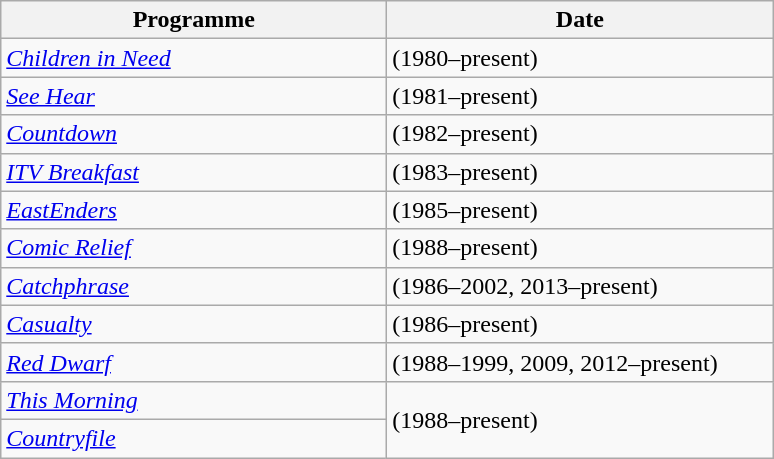<table class="wikitable">
<tr>
<th width=250>Programme</th>
<th width=250>Date</th>
</tr>
<tr>
<td><em><a href='#'>Children in Need</a></em></td>
<td>(1980–present)</td>
</tr>
<tr>
<td><em><a href='#'>See Hear</a></em></td>
<td>(1981–present)</td>
</tr>
<tr>
<td><em><a href='#'>Countdown</a></em></td>
<td>(1982–present)</td>
</tr>
<tr>
<td><em><a href='#'>ITV Breakfast</a></em></td>
<td>(1983–present)</td>
</tr>
<tr>
<td><em><a href='#'>EastEnders</a></em></td>
<td>(1985–present)</td>
</tr>
<tr>
<td><em><a href='#'>Comic Relief</a></em></td>
<td>(1988–present)</td>
</tr>
<tr>
<td><em><a href='#'>Catchphrase</a></em></td>
<td>(1986–2002, 2013–present)</td>
</tr>
<tr>
<td><em><a href='#'>Casualty</a></em></td>
<td>(1986–present)</td>
</tr>
<tr>
<td><em><a href='#'>Red Dwarf</a></em></td>
<td>(1988–1999, 2009, 2012–present)</td>
</tr>
<tr>
<td><em><a href='#'>This Morning</a></em></td>
<td rowspan="2">(1988–present)</td>
</tr>
<tr>
<td><em><a href='#'>Countryfile</a></em></td>
</tr>
</table>
